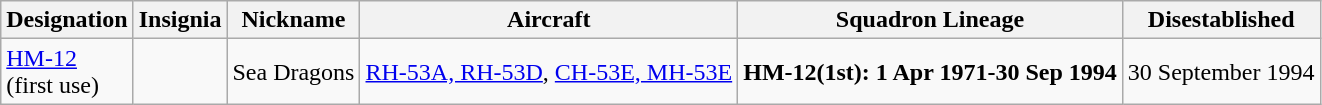<table class="wikitable">
<tr>
<th>Designation</th>
<th>Insignia</th>
<th>Nickname</th>
<th>Aircraft</th>
<th>Squadron Lineage</th>
<th>Disestablished</th>
</tr>
<tr>
<td><a href='#'>HM-12</a><br>(first use)</td>
<td></td>
<td>Sea Dragons</td>
<td><a href='#'>RH-53A, RH-53D</a>, <a href='#'>CH-53E, MH-53E</a></td>
<td style="white-space: nowrap;"><strong>HM-12(1st): 1 Apr 1971-30 Sep 1994</strong></td>
<td>30 September 1994</td>
</tr>
</table>
